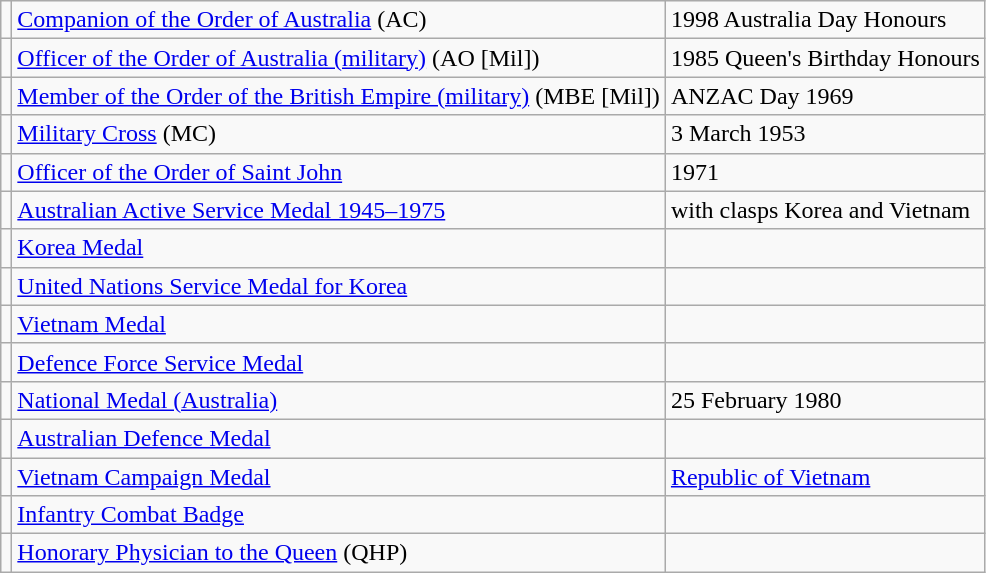<table class="wikitable">
<tr>
<td></td>
<td><a href='#'>Companion of the Order of Australia</a> (AC)</td>
<td>1998 Australia Day Honours</td>
</tr>
<tr>
<td></td>
<td><a href='#'>Officer of the Order of Australia (military)</a> (AO [Mil])</td>
<td>1985 Queen's Birthday Honours</td>
</tr>
<tr>
<td></td>
<td><a href='#'>Member of the Order of the British Empire (military)</a> (MBE [Mil])</td>
<td>ANZAC Day 1969</td>
</tr>
<tr>
<td></td>
<td><a href='#'>Military Cross</a> (MC)</td>
<td>3 March 1953</td>
</tr>
<tr>
<td></td>
<td><a href='#'>Officer of the Order of Saint John</a></td>
<td>1971</td>
</tr>
<tr>
<td></td>
<td><a href='#'>Australian Active Service Medal 1945–1975</a></td>
<td>with clasps Korea and Vietnam</td>
</tr>
<tr>
<td></td>
<td><a href='#'>Korea Medal</a></td>
<td></td>
</tr>
<tr>
<td></td>
<td><a href='#'>United Nations Service Medal for Korea</a></td>
<td></td>
</tr>
<tr>
<td></td>
<td><a href='#'>Vietnam Medal</a></td>
<td></td>
</tr>
<tr>
<td></td>
<td><a href='#'>Defence Force Service Medal</a></td>
<td></td>
</tr>
<tr>
<td></td>
<td><a href='#'>National Medal (Australia)</a></td>
<td>25 February 1980</td>
</tr>
<tr>
<td></td>
<td><a href='#'>Australian Defence Medal</a></td>
<td></td>
</tr>
<tr>
<td></td>
<td><a href='#'>Vietnam Campaign Medal</a></td>
<td><a href='#'>Republic of Vietnam</a></td>
</tr>
<tr>
<td></td>
<td><a href='#'>Infantry Combat Badge</a></td>
<td></td>
</tr>
<tr>
<td></td>
<td><a href='#'>Honorary Physician to the Queen</a> (QHP)</td>
<td></td>
</tr>
</table>
